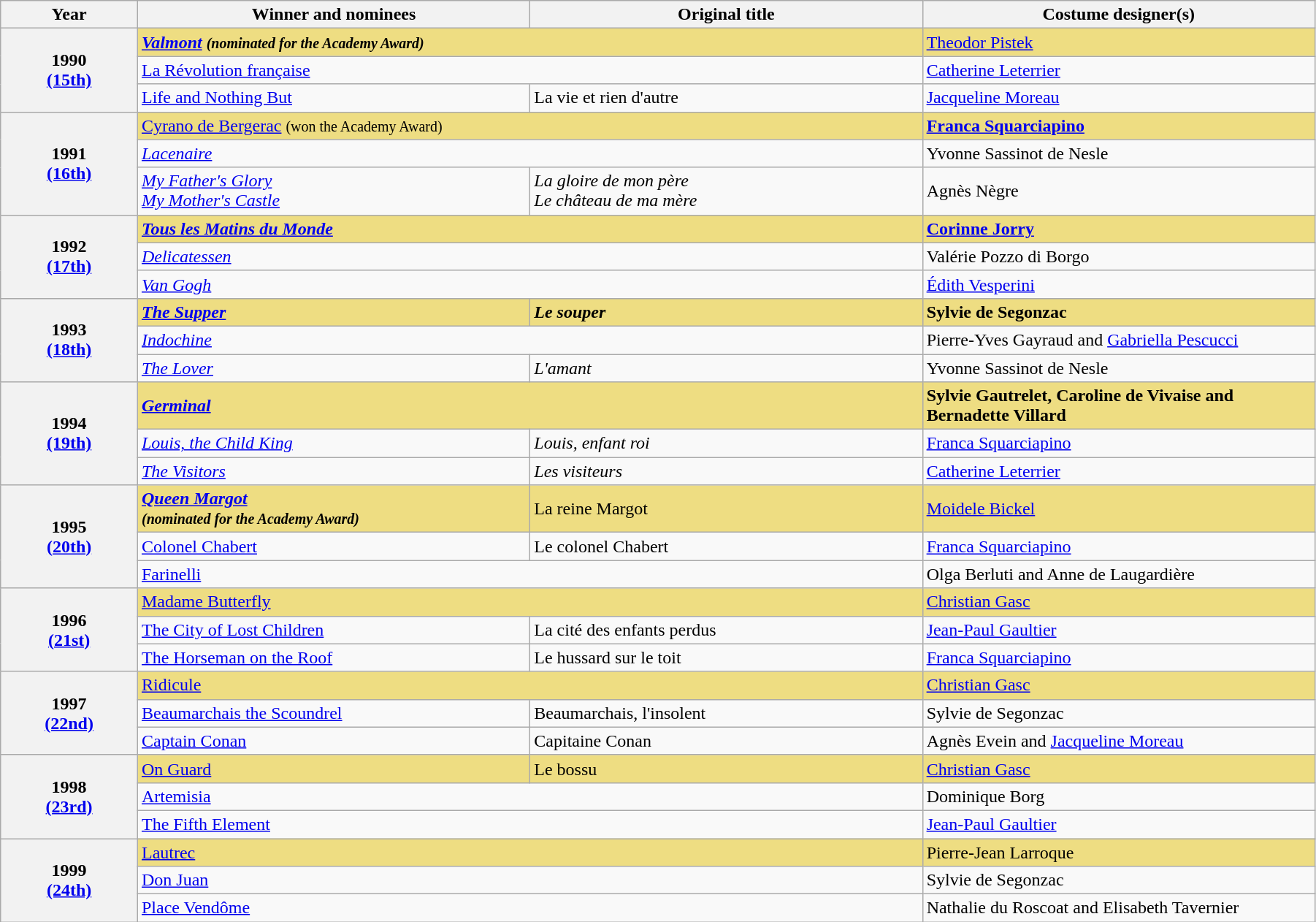<table class="wikitable" width="95%" cellpadding="5">
<tr>
<th width="100">Year</th>
<th width="300">Winner and nominees</th>
<th width="300">Original title</th>
<th width="300">Costume designer(s)</th>
</tr>
<tr>
<th rowspan="3" style="text-align:center;">1990<br><a href='#'>(15th)</a></th>
<td colspan="2" style="background:#eedd82;"><strong><em><a href='#'>Valmont</a><em> <small>(nominated for the Academy Award)</small><strong></td>
<td style="background:#eedd82;"><a href='#'></strong>Theodor Pistek<strong></a></td>
</tr>
<tr>
<td colspan="2"></em><a href='#'>La Révolution française</a><em></td>
<td><a href='#'>Catherine Leterrier</a></td>
</tr>
<tr>
<td></em><a href='#'>Life and Nothing But</a><em></td>
<td></em>La vie et rien d'autre<em></td>
<td><a href='#'>Jacqueline Moreau</a></td>
</tr>
<tr>
<th rowspan="3" style="text-align:center;">1991<br><a href='#'>(16th)</a></th>
<td colspan="2" style="background:#eedd82;"></em></strong><a href='#'>Cyrano de Bergerac</a></em> <small>(won the Academy Award)</small></strong></td>
<td style="background:#eedd82;"><strong><a href='#'>Franca Squarciapino</a></strong></td>
</tr>
<tr>
<td colspan="2"><em><a href='#'>Lacenaire</a></em></td>
<td>Yvonne Sassinot de Nesle</td>
</tr>
<tr>
<td><em><a href='#'>My Father's Glory</a></em><br><em><a href='#'>My Mother's Castle</a></em></td>
<td><em>La gloire de mon père</em><br><em>Le château de ma mère</em></td>
<td>Agnès Nègre</td>
</tr>
<tr>
<th rowspan="3" style="text-align:center;">1992<br><a href='#'>(17th)</a></th>
<td colspan="2" style="background:#eedd82;"><em><a href='#'><strong>Tous les Matins du Monde</strong></a></em></td>
<td style="background:#eedd82;"><strong><a href='#'>Corinne Jorry</a></strong></td>
</tr>
<tr>
<td colspan="2"><em><a href='#'>Delicatessen</a></em></td>
<td>Valérie Pozzo di Borgo</td>
</tr>
<tr>
<td colspan="2"><em><a href='#'>Van Gogh</a></em></td>
<td><a href='#'>Édith Vesperini</a></td>
</tr>
<tr>
<th rowspan="3" style="text-align:center;">1993<br><a href='#'>(18th)</a></th>
<td style="background:#eedd82;"><em><a href='#'><strong>The Supper</strong></a></em></td>
<td style="background:#eedd82;"><strong><em>Le souper</em></strong></td>
<td style="background:#eedd82;"><strong>Sylvie de Segonzac</strong></td>
</tr>
<tr>
<td colspan="2"><em><a href='#'>Indochine</a></em></td>
<td>Pierre-Yves Gayraud and <a href='#'>Gabriella Pescucci</a></td>
</tr>
<tr>
<td><em><a href='#'>The Lover</a></em></td>
<td><em>L'amant</em></td>
<td>Yvonne Sassinot de Nesle</td>
</tr>
<tr>
<th rowspan="3" style="text-align:center;">1994<br><a href='#'>(19th)</a></th>
<td colspan="2" style="background:#eedd82;"><em><a href='#'><strong>Germinal</strong></a></em></td>
<td style="background:#eedd82;"><strong>Sylvie Gautrelet, Caroline de Vivaise and Bernadette Villard</strong></td>
</tr>
<tr>
<td><em><a href='#'>Louis, the Child King</a></em></td>
<td><em>Louis, enfant roi</em></td>
<td><a href='#'>Franca Squarciapino</a></td>
</tr>
<tr>
<td><em><a href='#'>The Visitors</a></em></td>
<td><em>Les visiteurs</em></td>
<td><a href='#'>Catherine Leterrier</a></td>
</tr>
<tr>
<th rowspan="3" style="text-align:center;">1995<br><a href='#'>(20th)</a></th>
<td style="background:#eedd82;"><strong><em><a href='#'>Queen Margot</a><em><br><small>(nominated for the Academy Award)</small><strong></td>
<td style="background:#eedd82;"></em></strong>La reine Margot<strong><em></td>
<td style="background:#eedd82;"></strong><a href='#'>Moidele Bickel</a><strong></td>
</tr>
<tr>
<td></em><a href='#'>Colonel Chabert</a><em></td>
<td></em>Le colonel Chabert<em></td>
<td><a href='#'>Franca Squarciapino</a></td>
</tr>
<tr>
<td colspan="2"></em><a href='#'>Farinelli</a><em></td>
<td>Olga Berluti and Anne de Laugardière</td>
</tr>
<tr>
<th rowspan="3" style="text-align:center;">1996<br><a href='#'>(21st)</a></th>
<td colspan="2" style="background:#eedd82;"></em><a href='#'></strong>Madame Butterfly<strong></a><em></td>
<td style="background:#eedd82;"></strong><a href='#'>Christian Gasc</a><strong></td>
</tr>
<tr>
<td></em><a href='#'>The City of Lost Children</a><em></td>
<td></em>La cité des enfants perdus<em></td>
<td><a href='#'>Jean-Paul Gaultier</a></td>
</tr>
<tr>
<td></em><a href='#'>The Horseman on the Roof</a><em></td>
<td></em>Le hussard sur le toit<em></td>
<td><a href='#'>Franca Squarciapino</a></td>
</tr>
<tr>
<th rowspan="3" style="text-align:center;">1997<br><a href='#'>(22nd)</a></th>
<td colspan="2" style="background:#eedd82;"></em><a href='#'></strong>Ridicule<strong></a><em></td>
<td style="background:#eedd82;"></strong><a href='#'>Christian Gasc</a><strong></td>
</tr>
<tr>
<td></em><a href='#'>Beaumarchais the Scoundrel</a><em></td>
<td></em>Beaumarchais, l'insolent<em></td>
<td>Sylvie de Segonzac</td>
</tr>
<tr>
<td></em><a href='#'>Captain Conan</a><em></td>
<td></em>Capitaine Conan<em></td>
<td>Agnès Evein and <a href='#'>Jacqueline Moreau</a></td>
</tr>
<tr>
<th rowspan="3" style="text-align:center;">1998<br><a href='#'>(23rd)</a></th>
<td style="background:#eedd82;"></em><a href='#'></strong>On Guard<strong></a><em></td>
<td style="background:#eedd82;"></em></strong>Le bossu<strong><em></td>
<td style="background:#eedd82;"></strong><a href='#'>Christian Gasc</a><strong></td>
</tr>
<tr>
<td colspan="2"></em><a href='#'>Artemisia</a><em></td>
<td>Dominique Borg</td>
</tr>
<tr>
<td colspan="2"></em><a href='#'>The Fifth Element</a><em></td>
<td><a href='#'>Jean-Paul Gaultier</a></td>
</tr>
<tr>
<th rowspan="3" style="text-align:center;">1999<br><a href='#'>(24th)</a></th>
<td colspan="2" style="background:#eedd82;"></em><a href='#'></strong>Lautrec<strong></a><em></td>
<td style="background:#eedd82;"></strong>Pierre-Jean Larroque<strong></td>
</tr>
<tr>
<td colspan="2"></em><a href='#'>Don Juan</a><em></td>
<td>Sylvie de Segonzac</td>
</tr>
<tr>
<td colspan="2"></em><a href='#'>Place Vendôme</a><em></td>
<td>Nathalie du Roscoat and Elisabeth Tavernier</td>
</tr>
</table>
